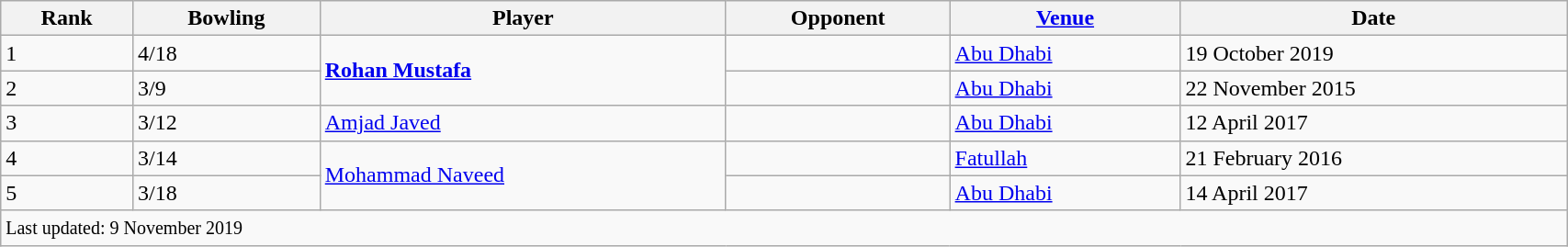<table class="wikitable" style="width:90%;">
<tr>
<th>Rank</th>
<th>Bowling</th>
<th>Player</th>
<th>Opponent</th>
<th><a href='#'>Venue</a></th>
<th>Date</th>
</tr>
<tr>
<td>1</td>
<td>4/18</td>
<td rowspan=2><strong><a href='#'>Rohan Mustafa</a></strong></td>
<td></td>
<td><a href='#'>Abu Dhabi</a></td>
<td>19 October 2019</td>
</tr>
<tr>
<td>2</td>
<td>3/9</td>
<td></td>
<td><a href='#'>Abu Dhabi</a></td>
<td>22 November 2015</td>
</tr>
<tr>
<td>3</td>
<td>3/12</td>
<td><a href='#'>Amjad Javed</a></td>
<td></td>
<td><a href='#'>Abu Dhabi</a></td>
<td>12 April 2017</td>
</tr>
<tr>
<td>4</td>
<td>3/14</td>
<td rowspan=2><a href='#'>Mohammad Naveed</a></td>
<td></td>
<td><a href='#'>Fatullah</a></td>
<td>21 February 2016</td>
</tr>
<tr>
<td>5</td>
<td>3/18</td>
<td></td>
<td><a href='#'>Abu Dhabi</a></td>
<td>14 April 2017</td>
</tr>
<tr>
<td colspan=6><small>Last updated: 9 November 2019</small></td>
</tr>
</table>
